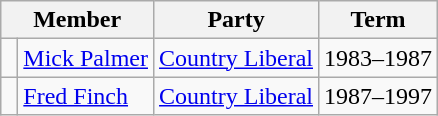<table class="wikitable">
<tr>
<th colspan="2">Member</th>
<th>Party</th>
<th>Term</th>
</tr>
<tr>
<td> </td>
<td><a href='#'>Mick Palmer</a></td>
<td><a href='#'>Country Liberal</a></td>
<td>1983–1987</td>
</tr>
<tr>
<td> </td>
<td><a href='#'>Fred Finch</a></td>
<td><a href='#'>Country Liberal</a></td>
<td>1987–1997</td>
</tr>
</table>
